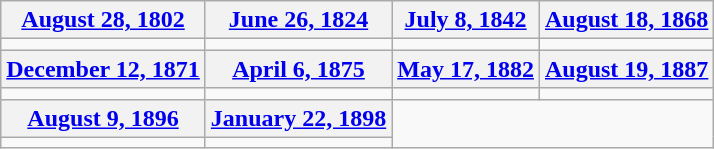<table class="wikitable">
<tr>
<th align="center"><a href='#'>August 28, 1802</a></th>
<th align="center"><a href='#'>June 26, 1824</a></th>
<th align="center"><a href='#'>July 8, 1842</a></th>
<th align="center"><a href='#'>August 18, 1868</a></th>
</tr>
<tr>
<td></td>
<td></td>
<td></td>
<td></td>
</tr>
<tr>
<th align="center"><a href='#'>December 12, 1871</a></th>
<th align="center"><a href='#'>April 6, 1875</a></th>
<th align="center"><a href='#'>May 17, 1882</a></th>
<th align="center"><a href='#'>August 19, 1887</a></th>
</tr>
<tr>
<td></td>
<td></td>
<td></td>
<td></td>
</tr>
<tr>
<th align="center"><a href='#'>August 9, 1896</a></th>
<th align="center"><a href='#'>January 22, 1898</a></th>
</tr>
<tr>
<td></td>
<td></td>
</tr>
</table>
